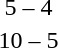<table style="text-align:center">
<tr>
<th width=200></th>
<th width=100></th>
<th width=200></th>
</tr>
<tr>
<td align=right><strong></strong></td>
<td>5 – 4</td>
<td align=left></td>
</tr>
<tr>
<td align=right><strong></strong></td>
<td>10 – 5</td>
<td align=left></td>
</tr>
</table>
